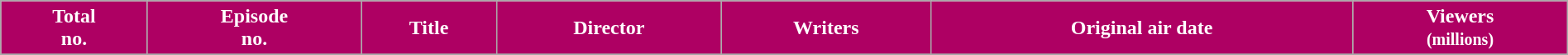<table class="wikitable plainrowheaders" style="width:100%;">
<tr>
<th style="background:#AE0063; color:#ffffff;">Total<br>no.</th>
<th style="background:#AE0063; color:#ffffff;">Episode<br>no.</th>
<th style="background:#AE0063; color:#ffffff;">Title</th>
<th style="background:#AE0063; color:#ffffff;">Director</th>
<th style="background:#AE0063; color:#ffffff;">Writers</th>
<th style="background:#AE0063; color:#ffffff;">Original air date</th>
<th style="background:#AE0063; color:#ffffff;">Viewers<br><small>(millions)</small></th>
</tr>
<tr>
</tr>
</table>
